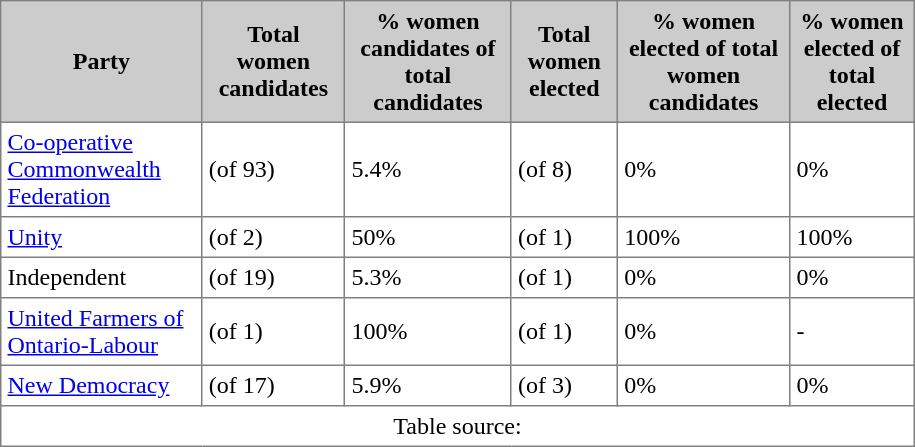<table border="1" cellpadding="4" width="610" cellspacing="0" style="border-collapse: collapse" class="sortable">
<tr bgcolor="CCCCCC">
<th>Party</th>
<th>Total women candidates</th>
<th>% women candidates of total candidates</th>
<th>Total women elected</th>
<th>% women elected of total women candidates</th>
<th>% women elected of total elected</th>
</tr>
<tr>
<td><a href='#'>Co-operative Commonwealth Federation</a></td>
<td> (of 93)</td>
<td>5.4%</td>
<td> (of 8)</td>
<td>0%</td>
<td>0%</td>
</tr>
<tr>
<td><a href='#'>Unity</a></td>
<td> (of 2)</td>
<td>50%</td>
<td> (of 1)</td>
<td>100%</td>
<td>100%</td>
</tr>
<tr>
<td>Independent</td>
<td> (of 19)</td>
<td>5.3%</td>
<td> (of 1)</td>
<td>0%</td>
<td>0%</td>
</tr>
<tr>
<td><a href='#'>United Farmers of Ontario-Labour</a></td>
<td> (of 1)</td>
<td>100%</td>
<td> (of 1)</td>
<td>0%</td>
<td>-</td>
</tr>
<tr>
<td><a href='#'>New Democracy</a></td>
<td> (of 17)</td>
<td>5.9%</td>
<td> (of 3)</td>
<td>0%</td>
<td>0%</td>
</tr>
<tr class="sortbottom">
<td colspan="6" align="center">Table source:</td>
</tr>
</table>
